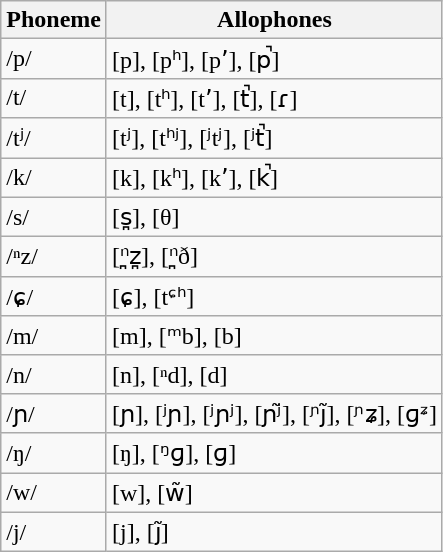<table class="wikitable">
<tr>
<th>Phoneme</th>
<th>Allophones</th>
</tr>
<tr>
<td>/p/</td>
<td>[p], [pʰ], [pʼ], [p̚]</td>
</tr>
<tr>
<td>/t/</td>
<td>[t], [tʰ], [tʼ], [t̚], [ɾ]</td>
</tr>
<tr>
<td>/tʲ/</td>
<td>[tʲ], [tʰʲ], [ʲtʲ], [ʲt̚]</td>
</tr>
<tr>
<td>/k/</td>
<td>[k], [kʰ], [kʼ], [k̚]</td>
</tr>
<tr>
<td>/s/</td>
<td>[s̪], [θ]</td>
</tr>
<tr>
<td>/ⁿz/</td>
<td>[ⁿ̪z̪], [ⁿ̪ð]</td>
</tr>
<tr>
<td>/ɕ/</td>
<td>[ɕ], [tᶝʰ]</td>
</tr>
<tr>
<td>/m/</td>
<td>[m], [ᵐb], [b]</td>
</tr>
<tr>
<td>/n/</td>
<td>[n], [ⁿd], [d]</td>
</tr>
<tr>
<td>/ɲ/</td>
<td>[ɲ], [ʲɲ], [ʲɲʲ], [ɲʲ̃], [ᶮj̃], [ᶮʑ], [ɡᶽ]</td>
</tr>
<tr>
<td>/ŋ/</td>
<td>[ŋ], [ᵑɡ], [ɡ]</td>
</tr>
<tr>
<td>/w/</td>
<td>[w], [w̃]</td>
</tr>
<tr>
<td>/j/</td>
<td>[j], [j̃]</td>
</tr>
</table>
